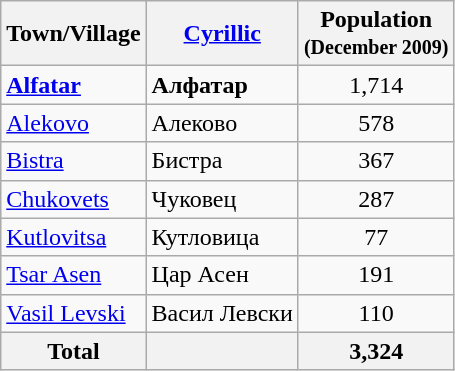<table class="wikitable sortable">
<tr>
<th>Town/Village</th>
<th><a href='#'>Cyrillic</a></th>
<th>Population<br><small>(December 2009)</small></th>
</tr>
<tr>
<td><strong><a href='#'>Alfatar</a></strong></td>
<td><strong>Алфатар</strong></td>
<td align="center">1,714</td>
</tr>
<tr>
<td><a href='#'>Alekovo</a></td>
<td>Алеково</td>
<td align="center">578</td>
</tr>
<tr>
<td><a href='#'>Bistra</a></td>
<td>Бистра</td>
<td align="center">367</td>
</tr>
<tr>
<td><a href='#'>Chukovets</a></td>
<td>Чуковец</td>
<td align="center">287</td>
</tr>
<tr>
<td><a href='#'>Kutlovitsa</a></td>
<td>Кутловица</td>
<td align="center">77</td>
</tr>
<tr>
<td><a href='#'>Tsar Asen</a></td>
<td>Цар Асен</td>
<td align="center">191</td>
</tr>
<tr>
<td><a href='#'>Vasil Levski</a></td>
<td>Васил Левски</td>
<td align="center">110</td>
</tr>
<tr>
<th>Total</th>
<th></th>
<th align="center">3,324</th>
</tr>
</table>
